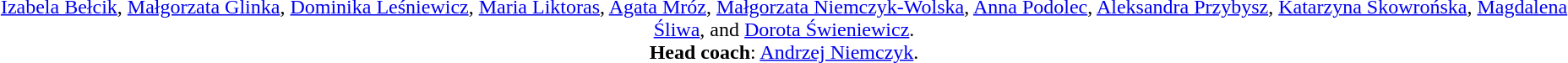<table style="text-align: center">
<tr>
<td><a href='#'>Izabela Bełcik</a>, <a href='#'>Małgorzata Glinka</a>, <a href='#'>Dominika Leśniewicz</a>, <a href='#'>Maria Liktoras</a>, <a href='#'>Agata Mróz</a>, <a href='#'>Małgorzata Niemczyk-Wolska</a>, <a href='#'>Anna Podolec</a>, <a href='#'>Aleksandra Przybysz</a>, <a href='#'>Katarzyna Skowrońska</a>, <a href='#'>Magdalena Śliwa</a>, and <a href='#'>Dorota Świeniewicz</a>.<br><strong>Head coach</strong>: <a href='#'>Andrzej Niemczyk</a>.</td>
</tr>
</table>
